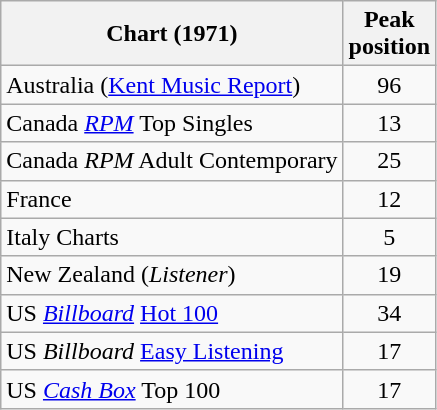<table class="wikitable sortable">
<tr>
<th>Chart (1971)</th>
<th>Peak<br>position</th>
</tr>
<tr>
<td>Australia (<a href='#'>Kent Music Report</a>)</td>
<td style="text-align:center;">96</td>
</tr>
<tr>
<td>Canada <a href='#'><em>RPM</em></a> Top Singles</td>
<td style="text-align:center;">13</td>
</tr>
<tr>
<td>Canada <em>RPM</em> Adult Contemporary</td>
<td style="text-align:center;">25</td>
</tr>
<tr>
<td>France</td>
<td style="text-align:center;">12</td>
</tr>
<tr>
<td>Italy Charts</td>
<td style="text-align:center;">5</td>
</tr>
<tr>
<td>New Zealand (<em>Listener</em>)</td>
<td style="text-align:center;">19</td>
</tr>
<tr>
<td>US <em><a href='#'>Billboard</a></em> <a href='#'>Hot 100</a></td>
<td style="text-align:center;">34</td>
</tr>
<tr>
<td>US <em>Billboard</em> <a href='#'>Easy Listening</a></td>
<td style="text-align:center;">17</td>
</tr>
<tr>
<td>US <em><a href='#'>Cash Box</a></em> Top 100</td>
<td style="text-align:center;">17</td>
</tr>
</table>
